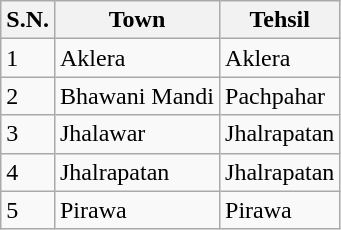<table class="wikitable">
<tr>
<th>S.N.</th>
<th>Town</th>
<th>Tehsil</th>
</tr>
<tr>
<td>1</td>
<td>Aklera</td>
<td>Aklera</td>
</tr>
<tr>
<td>2</td>
<td>Bhawani  Mandi</td>
<td>Pachpahar</td>
</tr>
<tr>
<td>3</td>
<td>Jhalawar</td>
<td>Jhalrapatan</td>
</tr>
<tr>
<td>4</td>
<td>Jhalrapatan</td>
<td>Jhalrapatan</td>
</tr>
<tr>
<td>5</td>
<td>Pirawa</td>
<td>Pirawa</td>
</tr>
</table>
